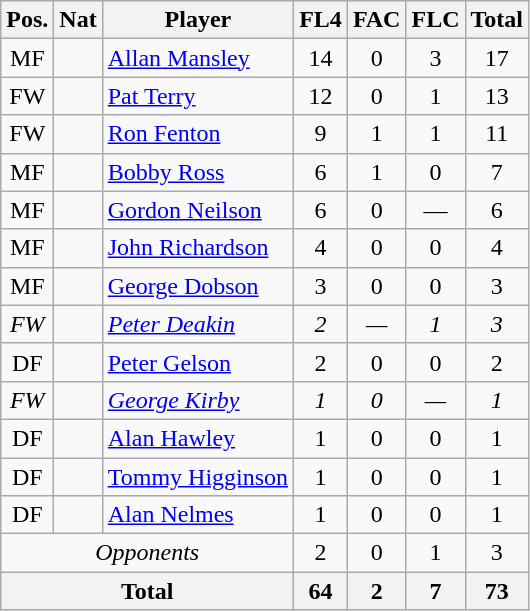<table class="wikitable"  style="text-align:center; border:1px #aaa solid;">
<tr>
<th>Pos.</th>
<th>Nat</th>
<th>Player</th>
<th>FL4</th>
<th>FAC</th>
<th>FLC</th>
<th>Total</th>
</tr>
<tr>
<td>MF</td>
<td></td>
<td style="text-align:left;"><a href='#'>Allan Mansley</a></td>
<td>14</td>
<td>0</td>
<td>3</td>
<td>17</td>
</tr>
<tr>
<td>FW</td>
<td></td>
<td style="text-align:left;"><a href='#'>Pat Terry</a></td>
<td>12</td>
<td>0</td>
<td>1</td>
<td>13</td>
</tr>
<tr>
<td>FW</td>
<td></td>
<td style="text-align:left;"><a href='#'>Ron Fenton</a></td>
<td>9</td>
<td>1</td>
<td>1</td>
<td>11</td>
</tr>
<tr>
<td>MF</td>
<td></td>
<td style="text-align:left;"><a href='#'>Bobby Ross</a></td>
<td>6</td>
<td>1</td>
<td>0</td>
<td>7</td>
</tr>
<tr>
<td>MF</td>
<td></td>
<td style="text-align:left;"><a href='#'>Gordon Neilson</a></td>
<td>6</td>
<td>0</td>
<td>—</td>
<td>6</td>
</tr>
<tr>
<td>MF</td>
<td></td>
<td style="text-align:left;"><a href='#'>John Richardson</a></td>
<td>4</td>
<td>0</td>
<td>0</td>
<td>4</td>
</tr>
<tr>
<td>MF</td>
<td></td>
<td style="text-align:left;"><a href='#'>George Dobson</a></td>
<td>3</td>
<td>0</td>
<td>0</td>
<td>3</td>
</tr>
<tr>
<td><em>FW</em></td>
<td><em></em></td>
<td style="text-align:left;"><a href='#'><em>Peter Deakin</em></a></td>
<td><em>2</em></td>
<td><em>—</em></td>
<td><em>1</em></td>
<td><em>3</em></td>
</tr>
<tr>
<td>DF</td>
<td></td>
<td style="text-align:left;"><a href='#'>Peter Gelson</a></td>
<td>2</td>
<td>0</td>
<td>0</td>
<td>2</td>
</tr>
<tr>
<td><em>FW</em></td>
<td><em></em></td>
<td style="text-align:left;"><a href='#'><em>George Kirby</em></a></td>
<td><em>1</em></td>
<td><em>0</em></td>
<td><em>—</em></td>
<td><em>1</em></td>
</tr>
<tr>
<td>DF</td>
<td></td>
<td style="text-align:left;"><a href='#'>Alan Hawley</a></td>
<td>1</td>
<td>0</td>
<td>0</td>
<td>1</td>
</tr>
<tr>
<td>DF</td>
<td></td>
<td style="text-align:left;"><a href='#'>Tommy Higginson</a></td>
<td>1</td>
<td>0</td>
<td>0</td>
<td>1</td>
</tr>
<tr>
<td>DF</td>
<td></td>
<td style="text-align:left;"><a href='#'>Alan Nelmes</a></td>
<td>1</td>
<td>0</td>
<td>0</td>
<td>1</td>
</tr>
<tr>
<td colspan="3"><em>Opponents</em></td>
<td>2</td>
<td>0</td>
<td>1</td>
<td>3</td>
</tr>
<tr>
<th colspan="3">Total</th>
<th>64</th>
<th>2</th>
<th>7</th>
<th>73</th>
</tr>
</table>
